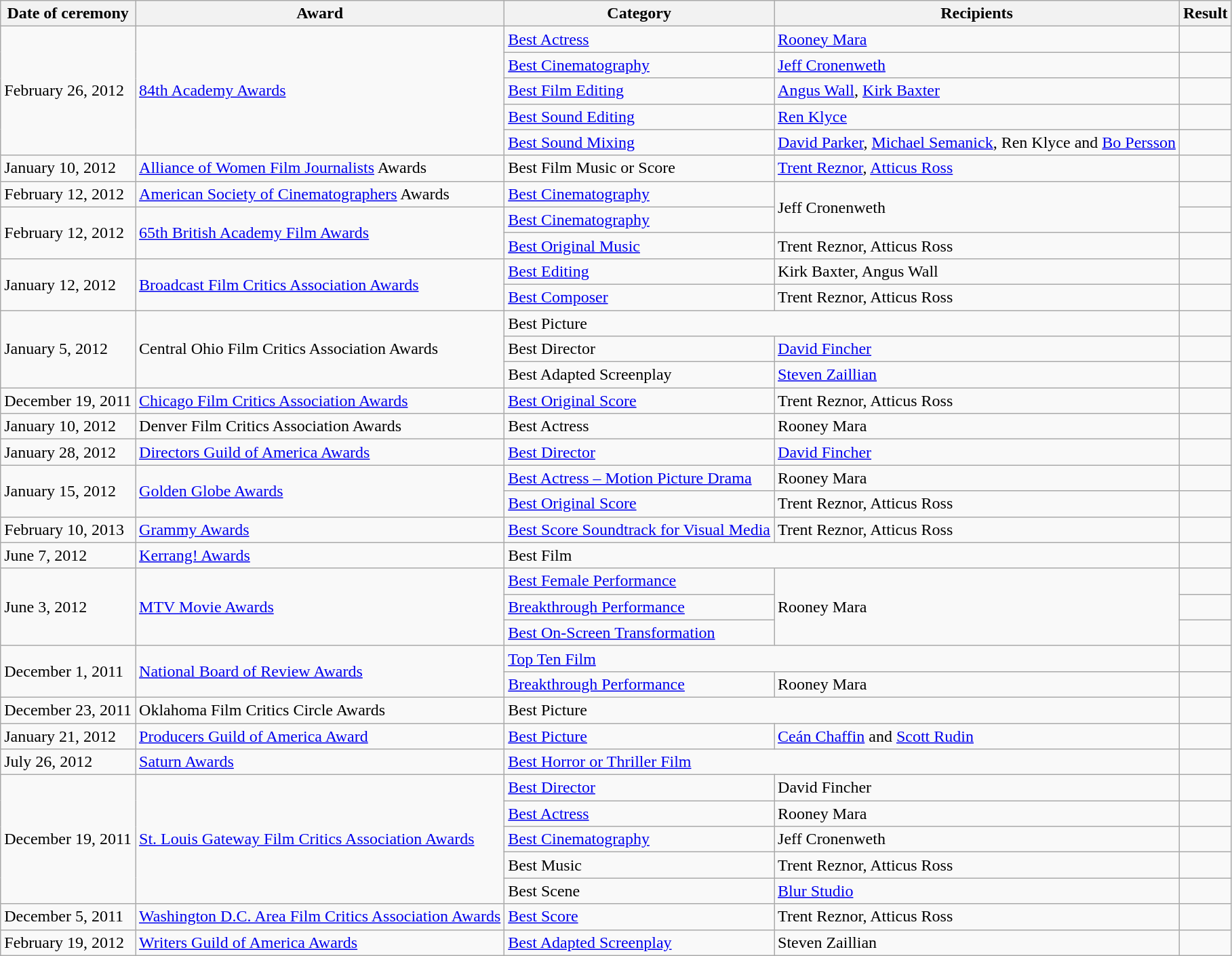<table class="wikitable sortable">
<tr>
<th>Date of ceremony</th>
<th>Award</th>
<th>Category</th>
<th>Recipients</th>
<th>Result</th>
</tr>
<tr>
<td rowspan="5">February 26, 2012</td>
<td rowspan="5"><a href='#'>84th Academy Awards</a></td>
<td><a href='#'>Best Actress</a></td>
<td><a href='#'>Rooney Mara</a></td>
<td></td>
</tr>
<tr>
<td><a href='#'>Best Cinematography</a></td>
<td><a href='#'>Jeff Cronenweth</a></td>
<td></td>
</tr>
<tr>
<td><a href='#'>Best Film Editing</a></td>
<td><a href='#'>Angus Wall</a>, <a href='#'>Kirk Baxter</a></td>
<td></td>
</tr>
<tr>
<td><a href='#'>Best Sound Editing</a></td>
<td><a href='#'>Ren Klyce</a></td>
<td></td>
</tr>
<tr>
<td><a href='#'>Best Sound Mixing</a></td>
<td><a href='#'>David Parker</a>, <a href='#'>Michael Semanick</a>, Ren Klyce and <a href='#'>Bo Persson</a></td>
<td></td>
</tr>
<tr>
<td>January 10, 2012</td>
<td><a href='#'>Alliance of Women Film Journalists</a> Awards</td>
<td>Best Film Music or Score</td>
<td><a href='#'>Trent Reznor</a>, <a href='#'>Atticus Ross</a></td>
<td></td>
</tr>
<tr>
<td>February 12, 2012</td>
<td><a href='#'>American Society of Cinematographers</a> Awards</td>
<td><a href='#'>Best Cinematography</a></td>
<td rowspan=2>Jeff Cronenweth</td>
<td></td>
</tr>
<tr>
<td rowspan="2">February 12, 2012</td>
<td rowspan="2"><a href='#'>65th British Academy Film Awards</a></td>
<td><a href='#'>Best Cinematography</a></td>
<td></td>
</tr>
<tr>
<td><a href='#'>Best Original Music</a></td>
<td>Trent Reznor, Atticus Ross</td>
<td></td>
</tr>
<tr>
<td rowspan="2">January 12, 2012</td>
<td rowspan="2"><a href='#'>Broadcast Film Critics Association Awards</a></td>
<td><a href='#'>Best Editing</a></td>
<td>Kirk Baxter, Angus Wall</td>
<td></td>
</tr>
<tr>
<td><a href='#'>Best Composer</a></td>
<td>Trent Reznor, Atticus Ross</td>
<td></td>
</tr>
<tr>
<td rowspan="3">January 5, 2012</td>
<td rowspan="3">Central Ohio Film Critics Association Awards</td>
<td colspan="2">Best Picture</td>
<td></td>
</tr>
<tr>
<td>Best Director</td>
<td><a href='#'>David Fincher</a></td>
<td></td>
</tr>
<tr>
<td>Best Adapted Screenplay</td>
<td><a href='#'>Steven Zaillian</a></td>
<td></td>
</tr>
<tr>
<td>December 19, 2011</td>
<td><a href='#'>Chicago Film Critics Association Awards</a></td>
<td><a href='#'>Best Original Score</a></td>
<td>Trent Reznor, Atticus Ross</td>
<td></td>
</tr>
<tr>
<td>January 10, 2012</td>
<td Denver Film Critics Association>Denver Film Critics Association Awards</td>
<td>Best Actress</td>
<td>Rooney Mara</td>
<td></td>
</tr>
<tr>
<td>January 28, 2012</td>
<td><a href='#'>Directors Guild of America Awards</a></td>
<td><a href='#'>Best Director</a></td>
<td><a href='#'>David Fincher</a></td>
<td></td>
</tr>
<tr>
<td rowspan="2">January 15, 2012</td>
<td rowspan="2"><a href='#'>Golden Globe Awards</a></td>
<td><a href='#'>Best Actress – Motion Picture Drama</a></td>
<td>Rooney Mara</td>
<td></td>
</tr>
<tr>
<td><a href='#'>Best Original Score</a></td>
<td>Trent Reznor, Atticus Ross</td>
<td></td>
</tr>
<tr>
<td rowspan="1">February 10, 2013</td>
<td rowspan="1"><a href='#'>Grammy Awards</a></td>
<td><a href='#'>Best Score Soundtrack for Visual Media</a></td>
<td>Trent Reznor, Atticus Ross</td>
<td></td>
</tr>
<tr>
<td>June 7, 2012</td>
<td><a href='#'>Kerrang! Awards</a></td>
<td colspan="2">Best Film</td>
<td></td>
</tr>
<tr>
<td rowspan="3">June 3, 2012</td>
<td rowspan="3"><a href='#'>MTV Movie Awards</a></td>
<td><a href='#'>Best Female Performance</a></td>
<td rowspan=3>Rooney Mara</td>
<td></td>
</tr>
<tr>
<td><a href='#'>Breakthrough Performance</a></td>
<td></td>
</tr>
<tr>
<td><a href='#'>Best On-Screen Transformation</a></td>
<td></td>
</tr>
<tr>
<td rowspan="2">December 1, 2011</td>
<td rowspan="2"><a href='#'>National Board of Review Awards</a></td>
<td colspan="2"><a href='#'>Top Ten Film</a></td>
<td></td>
</tr>
<tr>
<td><a href='#'>Breakthrough Performance</a></td>
<td>Rooney Mara </td>
<td></td>
</tr>
<tr>
<td>December 23, 2011</td>
<td>Oklahoma Film Critics Circle Awards</td>
<td colspan="2">Best Picture</td>
<td></td>
</tr>
<tr>
<td>January 21, 2012</td>
<td><a href='#'>Producers Guild of America Award</a></td>
<td><a href='#'>Best Picture</a></td>
<td><a href='#'>Ceán Chaffin</a> and <a href='#'>Scott Rudin</a></td>
<td></td>
</tr>
<tr>
<td>July 26, 2012</td>
<td><a href='#'>Saturn Awards</a></td>
<td colspan="2"><a href='#'>Best Horror or Thriller Film</a></td>
<td></td>
</tr>
<tr>
<td rowspan="5">December 19, 2011</td>
<td rowspan="5"><a href='#'>St. Louis Gateway Film Critics Association Awards</a></td>
<td><a href='#'>Best Director</a></td>
<td>David Fincher</td>
<td></td>
</tr>
<tr>
<td><a href='#'>Best Actress</a></td>
<td>Rooney Mara</td>
<td></td>
</tr>
<tr>
<td><a href='#'>Best Cinematography</a></td>
<td>Jeff Cronenweth</td>
<td></td>
</tr>
<tr>
<td>Best Music</td>
<td>Trent Reznor, Atticus Ross</td>
<td></td>
</tr>
<tr>
<td>Best Scene</td>
<td><a href='#'>Blur Studio</a> </td>
<td></td>
</tr>
<tr>
<td>December 5, 2011</td>
<td><a href='#'>Washington D.C. Area Film Critics Association Awards</a></td>
<td><a href='#'>Best Score</a></td>
<td>Trent Reznor, Atticus Ross</td>
<td></td>
</tr>
<tr>
<td>February 19, 2012</td>
<td><a href='#'>Writers Guild of America Awards</a></td>
<td><a href='#'>Best Adapted Screenplay</a></td>
<td>Steven Zaillian</td>
<td></td>
</tr>
</table>
